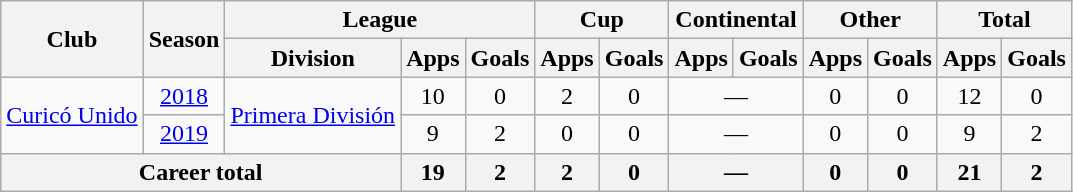<table class="wikitable" style="text-align:center">
<tr>
<th rowspan="2">Club</th>
<th rowspan="2">Season</th>
<th colspan="3">League</th>
<th colspan="2">Cup</th>
<th colspan="2">Continental</th>
<th colspan="2">Other</th>
<th colspan="2">Total</th>
</tr>
<tr>
<th>Division</th>
<th>Apps</th>
<th>Goals</th>
<th>Apps</th>
<th>Goals</th>
<th>Apps</th>
<th>Goals</th>
<th>Apps</th>
<th>Goals</th>
<th>Apps</th>
<th>Goals</th>
</tr>
<tr>
<td rowspan="2"><a href='#'>Curicó Unido</a></td>
<td><a href='#'>2018</a></td>
<td rowspan="2"><a href='#'>Primera División</a></td>
<td>10</td>
<td>0</td>
<td>2</td>
<td>0</td>
<td colspan="2">—</td>
<td>0</td>
<td>0</td>
<td>12</td>
<td>0</td>
</tr>
<tr>
<td><a href='#'>2019</a></td>
<td>9</td>
<td>2</td>
<td>0</td>
<td>0</td>
<td colspan="2">—</td>
<td>0</td>
<td>0</td>
<td>9</td>
<td>2</td>
</tr>
<tr>
<th colspan="3">Career total</th>
<th>19</th>
<th>2</th>
<th>2</th>
<th>0</th>
<th colspan="2">—</th>
<th>0</th>
<th>0</th>
<th>21</th>
<th>2</th>
</tr>
</table>
